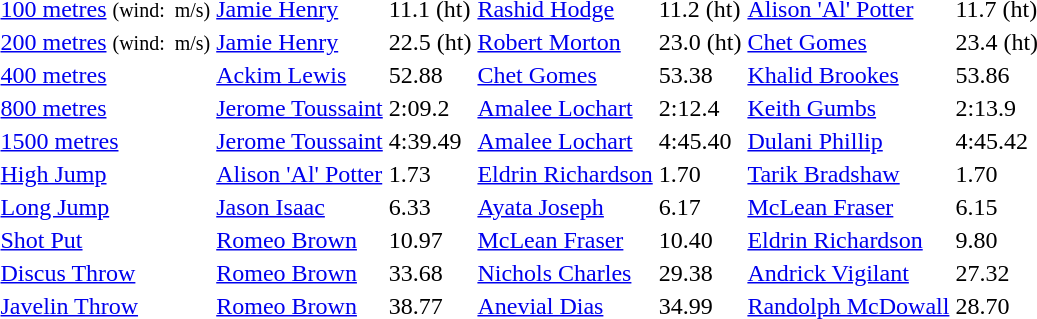<table>
<tr>
<td><a href='#'>100 metres</a> <small>(wind:  m/s)</small></td>
<td align=left><a href='#'>Jamie Henry</a> <br> </td>
<td>11.1 (ht)</td>
<td align=left><a href='#'>Rashid Hodge</a> <br> </td>
<td>11.2 (ht)</td>
<td align=left><a href='#'>Alison 'Al' Potter</a> <br> </td>
<td>11.7 (ht)</td>
</tr>
<tr>
<td><a href='#'>200 metres</a> <small>(wind:  m/s)</small></td>
<td align=left><a href='#'>Jamie Henry</a> <br> </td>
<td>22.5 (ht)</td>
<td align=left><a href='#'>Robert Morton</a> <br> </td>
<td>23.0 (ht)</td>
<td align=left><a href='#'>Chet Gomes</a> <br> </td>
<td>23.4 (ht)</td>
</tr>
<tr>
<td><a href='#'>400 metres</a></td>
<td align=left><a href='#'>Ackim Lewis</a> <br> </td>
<td>52.88</td>
<td align=left><a href='#'>Chet Gomes</a> <br> </td>
<td>53.38</td>
<td align=left><a href='#'>Khalid Brookes</a> <br> </td>
<td>53.86</td>
</tr>
<tr>
<td><a href='#'>800 metres</a></td>
<td align=left><a href='#'>Jerome Toussaint</a> <br> </td>
<td>2:09.2</td>
<td align=left><a href='#'>Amalee Lochart</a> <br> </td>
<td>2:12.4</td>
<td align=left><a href='#'>Keith Gumbs</a> <br> </td>
<td>2:13.9</td>
</tr>
<tr>
<td><a href='#'>1500 metres</a></td>
<td align=left><a href='#'>Jerome Toussaint</a> <br> </td>
<td>4:39.49</td>
<td align=left><a href='#'>Amalee Lochart</a> <br> </td>
<td>4:45.40</td>
<td align=left><a href='#'>Dulani Phillip</a> <br> </td>
<td>4:45.42</td>
</tr>
<tr>
<td><a href='#'>High Jump</a></td>
<td align=left><a href='#'>Alison 'Al' Potter</a> <br> </td>
<td>1.73</td>
<td align=left><a href='#'>Eldrin Richardson</a> <br> </td>
<td>1.70</td>
<td align=left><a href='#'>Tarik Bradshaw</a> <br> </td>
<td>1.70</td>
</tr>
<tr>
<td><a href='#'>Long Jump</a></td>
<td align=left><a href='#'>Jason Isaac</a> <br> </td>
<td>6.33</td>
<td align=left><a href='#'>Ayata Joseph</a> <br> </td>
<td>6.17</td>
<td align=left><a href='#'>McLean Fraser</a> <br> </td>
<td>6.15</td>
</tr>
<tr>
<td><a href='#'>Shot Put</a></td>
<td align=left><a href='#'>Romeo Brown</a> <br> </td>
<td>10.97</td>
<td align=left><a href='#'>McLean Fraser</a> <br> </td>
<td>10.40</td>
<td align=left><a href='#'>Eldrin Richardson</a> <br> </td>
<td>9.80</td>
</tr>
<tr>
<td><a href='#'>Discus Throw</a></td>
<td align=left><a href='#'>Romeo Brown</a> <br> </td>
<td>33.68</td>
<td align=left><a href='#'>Nichols Charles</a> <br> </td>
<td>29.38</td>
<td align=left><a href='#'>Andrick Vigilant</a> <br> </td>
<td>27.32</td>
</tr>
<tr>
<td><a href='#'>Javelin Throw</a></td>
<td align=left><a href='#'>Romeo Brown</a> <br> </td>
<td>38.77</td>
<td align=left><a href='#'>Anevial Dias</a> <br> </td>
<td>34.99</td>
<td align=left><a href='#'>Randolph McDowall</a> <br> </td>
<td>28.70</td>
</tr>
</table>
